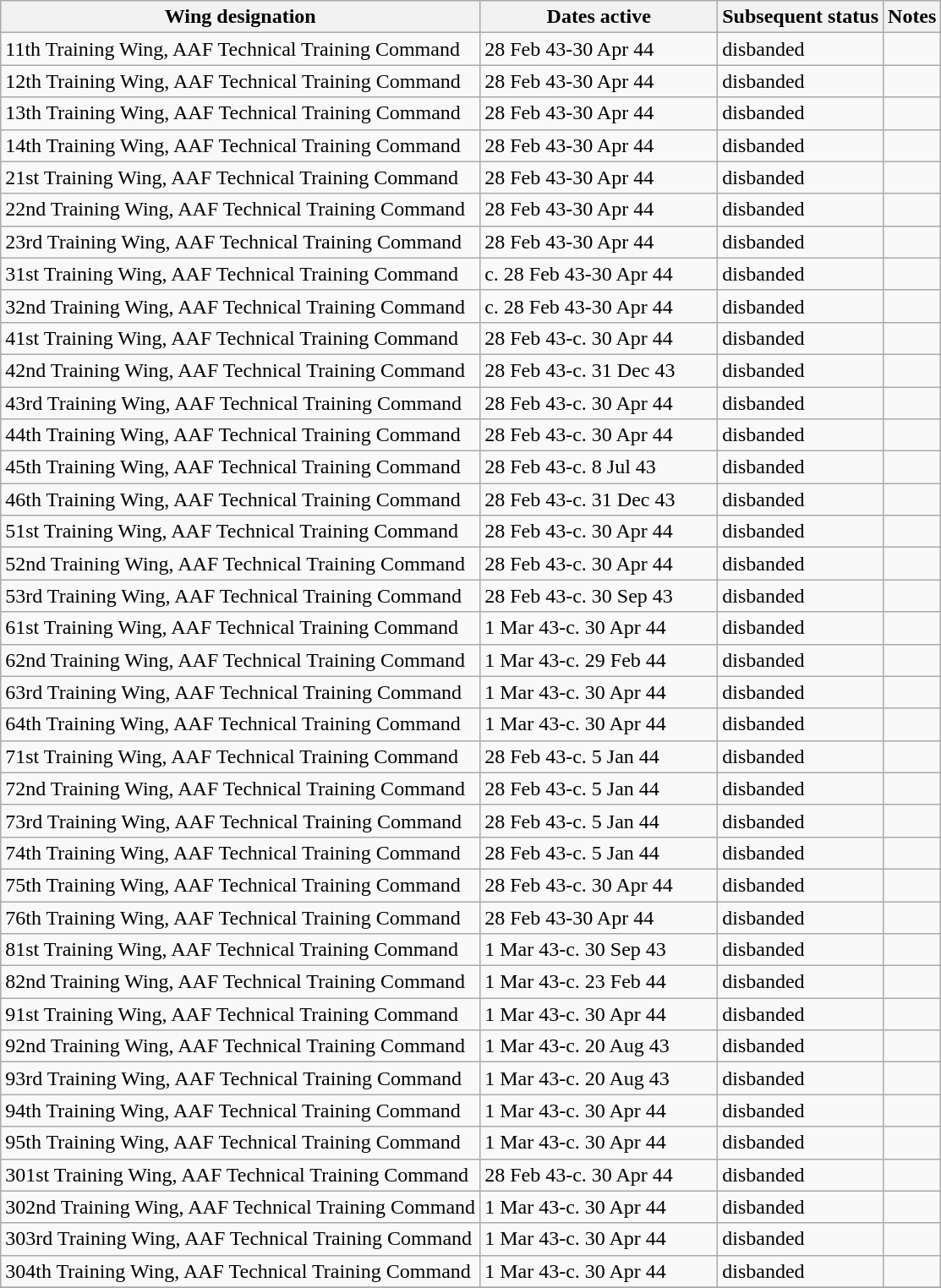<table class="wikitable">
<tr style="background:#efefef;">
<th>Wing designation</th>
<th scope="col" style="width: 180px;">Dates active</th>
<th>Subsequent status</th>
<th>Notes</th>
</tr>
<tr>
<td>11th Training Wing, AAF Technical Training Command</td>
<td>28 Feb 43-30 Apr 44</td>
<td>disbanded</td>
<td></td>
</tr>
<tr>
<td>12th Training Wing, AAF Technical Training Command</td>
<td>28 Feb 43-30 Apr 44</td>
<td>disbanded</td>
<td></td>
</tr>
<tr>
<td>13th Training Wing, AAF Technical Training Command</td>
<td>28 Feb 43-30 Apr 44</td>
<td>disbanded</td>
<td></td>
</tr>
<tr>
<td>14th Training Wing, AAF Technical Training Command</td>
<td>28 Feb 43-30 Apr 44</td>
<td>disbanded</td>
<td></td>
</tr>
<tr>
<td>21st Training Wing, AAF Technical Training Command</td>
<td>28 Feb 43-30 Apr 44</td>
<td>disbanded</td>
<td></td>
</tr>
<tr>
<td>22nd Training Wing, AAF Technical Training Command</td>
<td>28 Feb 43-30 Apr 44</td>
<td>disbanded</td>
<td></td>
</tr>
<tr>
<td>23rd Training Wing, AAF Technical Training Command</td>
<td>28 Feb 43-30 Apr 44</td>
<td>disbanded</td>
<td></td>
</tr>
<tr>
<td>31st Training Wing, AAF Technical Training Command</td>
<td>c. 28 Feb 43-30 Apr 44</td>
<td>disbanded</td>
<td></td>
</tr>
<tr>
<td>32nd Training Wing, AAF Technical Training Command</td>
<td>c. 28 Feb 43-30 Apr 44</td>
<td>disbanded</td>
<td></td>
</tr>
<tr>
<td>41st Training Wing, AAF Technical Training Command</td>
<td>28 Feb 43-c. 30 Apr 44</td>
<td>disbanded</td>
<td></td>
</tr>
<tr>
<td>42nd Training Wing, AAF Technical Training Command</td>
<td>28 Feb 43-c. 31 Dec 43</td>
<td>disbanded</td>
<td></td>
</tr>
<tr>
<td>43rd Training Wing, AAF Technical Training Command</td>
<td>28 Feb 43-c. 30 Apr 44</td>
<td>disbanded</td>
<td></td>
</tr>
<tr>
<td>44th Training Wing, AAF Technical Training Command</td>
<td>28 Feb 43-c. 30 Apr 44</td>
<td>disbanded</td>
<td></td>
</tr>
<tr>
<td>45th Training Wing, AAF Technical Training Command</td>
<td>28 Feb 43-c. 8 Jul 43</td>
<td>disbanded</td>
<td></td>
</tr>
<tr>
<td>46th Training Wing, AAF Technical Training Command</td>
<td>28 Feb 43-c. 31 Dec 43</td>
<td>disbanded</td>
<td></td>
</tr>
<tr>
<td>51st Training Wing, AAF Technical Training Command</td>
<td>28 Feb 43-c. 30 Apr 44</td>
<td>disbanded</td>
<td></td>
</tr>
<tr>
<td>52nd Training Wing, AAF Technical Training Command</td>
<td>28 Feb 43-c. 30 Apr 44</td>
<td>disbanded</td>
<td></td>
</tr>
<tr>
<td>53rd Training Wing, AAF Technical Training Command</td>
<td>28 Feb 43-c. 30 Sep 43</td>
<td>disbanded</td>
<td></td>
</tr>
<tr>
<td>61st Training Wing, AAF Technical Training Command</td>
<td>1 Mar 43-c. 30 Apr 44</td>
<td>disbanded</td>
<td></td>
</tr>
<tr>
<td>62nd Training Wing, AAF Technical Training Command</td>
<td>1 Mar 43-c. 29 Feb 44</td>
<td>disbanded</td>
<td></td>
</tr>
<tr>
<td>63rd Training Wing, AAF Technical Training Command</td>
<td>1 Mar 43-c. 30 Apr 44</td>
<td>disbanded</td>
<td></td>
</tr>
<tr>
<td>64th Training Wing, AAF Technical Training Command</td>
<td>1 Mar 43-c. 30 Apr 44</td>
<td>disbanded</td>
<td></td>
</tr>
<tr>
<td>71st Training Wing, AAF Technical Training Command</td>
<td>28 Feb 43-c. 5 Jan 44</td>
<td>disbanded</td>
<td></td>
</tr>
<tr>
<td>72nd Training Wing, AAF Technical Training Command</td>
<td>28 Feb 43-c. 5 Jan 44</td>
<td>disbanded</td>
<td></td>
</tr>
<tr>
<td>73rd Training Wing, AAF Technical Training Command</td>
<td>28 Feb 43-c. 5 Jan 44</td>
<td>disbanded</td>
<td></td>
</tr>
<tr>
<td>74th Training Wing, AAF Technical Training Command</td>
<td>28 Feb 43-c. 5 Jan 44</td>
<td>disbanded</td>
<td></td>
</tr>
<tr>
<td>75th Training Wing, AAF Technical Training Command</td>
<td>28 Feb 43-c. 30 Apr 44</td>
<td>disbanded</td>
<td></td>
</tr>
<tr>
<td>76th Training Wing, AAF Technical Training Command</td>
<td>28 Feb 43-30 Apr 44</td>
<td>disbanded</td>
<td></td>
</tr>
<tr>
<td>81st Training Wing, AAF Technical Training Command</td>
<td>1 Mar 43-c. 30 Sep 43</td>
<td>disbanded</td>
<td></td>
</tr>
<tr>
<td>82nd Training Wing, AAF Technical Training Command</td>
<td>1 Mar 43-c. 23 Feb 44</td>
<td>disbanded</td>
<td></td>
</tr>
<tr>
<td>91st Training Wing, AAF Technical Training Command</td>
<td>1 Mar 43-c. 30 Apr 44</td>
<td>disbanded</td>
<td></td>
</tr>
<tr>
<td>92nd Training Wing, AAF Technical Training Command</td>
<td>1 Mar 43-c. 20 Aug 43</td>
<td>disbanded</td>
<td></td>
</tr>
<tr>
<td>93rd Training Wing, AAF Technical Training Command</td>
<td>1 Mar 43-c. 20 Aug 43</td>
<td>disbanded</td>
<td></td>
</tr>
<tr>
<td>94th Training Wing, AAF Technical Training Command</td>
<td>1 Mar 43-c. 30 Apr 44</td>
<td>disbanded</td>
<td></td>
</tr>
<tr>
<td>95th Training Wing, AAF Technical Training Command</td>
<td>1 Mar 43-c. 30 Apr 44</td>
<td>disbanded</td>
<td></td>
</tr>
<tr>
<td>301st Training Wing, AAF Technical Training Command</td>
<td>28 Feb 43-c. 30 Apr 44</td>
<td>disbanded</td>
<td></td>
</tr>
<tr>
<td>302nd Training Wing, AAF Technical Training Command</td>
<td>1 Mar 43-c. 30 Apr 44</td>
<td>disbanded</td>
<td></td>
</tr>
<tr>
<td>303rd Training Wing, AAF Technical Training Command</td>
<td>1 Mar 43-c. 30 Apr 44</td>
<td>disbanded</td>
<td></td>
</tr>
<tr>
<td>304th Training Wing, AAF Technical Training Command</td>
<td>1 Mar 43-c. 30 Apr 44</td>
<td>disbanded</td>
<td></td>
</tr>
<tr>
</tr>
</table>
